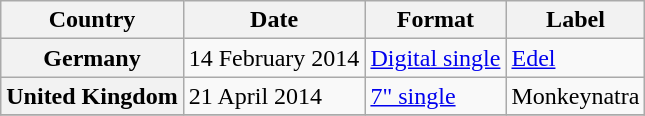<table class="wikitable plainrowheaders">
<tr>
<th scope="col">Country</th>
<th scope="col">Date</th>
<th scope="col">Format</th>
<th scope="col">Label</th>
</tr>
<tr>
<th scope="row">Germany</th>
<td>14 February 2014</td>
<td><a href='#'>Digital single</a></td>
<td><a href='#'>Edel</a></td>
</tr>
<tr>
<th scope="row">United Kingdom</th>
<td>21 April 2014</td>
<td><a href='#'>7" single</a></td>
<td>Monkeynatra</td>
</tr>
<tr>
</tr>
</table>
